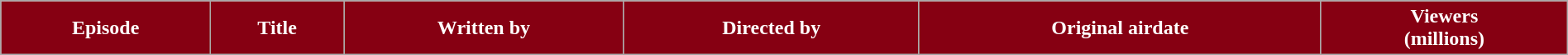<table class="wikitable plainrowheaders" style="width:100%;">
<tr style="color:#fff;">
<th style="background:#860012;">Episode</th>
<th style="background:#860012;">Title</th>
<th style="background:#860012;">Written by</th>
<th style="background:#860012;">Directed by</th>
<th style="background:#860012;">Original airdate</th>
<th style="background:#860012;">Viewers<br>(millions)<br>
</th>
</tr>
</table>
